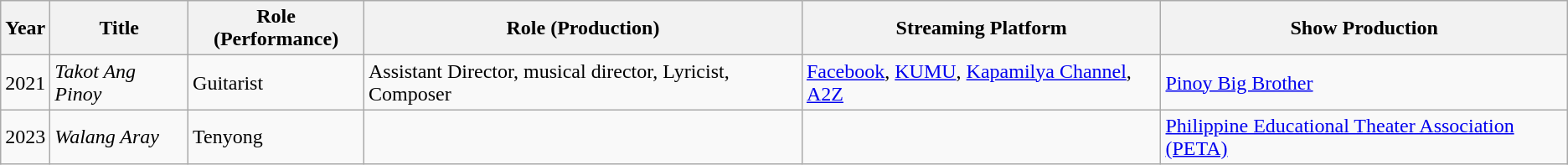<table class="wikitable">
<tr>
<th>Year</th>
<th>Title</th>
<th>Role (Performance)</th>
<th>Role (Production)</th>
<th>Streaming Platform</th>
<th>Show Production</th>
</tr>
<tr>
<td>2021</td>
<td><em>Takot Ang Pinoy</em></td>
<td>Guitarist</td>
<td>Assistant Director, musical director, Lyricist, Composer</td>
<td><a href='#'>Facebook</a>, <a href='#'>KUMU</a>, <a href='#'>Kapamilya Channel</a>, <a href='#'>A2Z</a></td>
<td><a href='#'>Pinoy Big Brother</a></td>
</tr>
<tr>
<td>2023</td>
<td><em>Walang Aray</em></td>
<td>Tenyong</td>
<td></td>
<td></td>
<td><a href='#'>Philippine Educational Theater Association (PETA)</a></td>
</tr>
</table>
